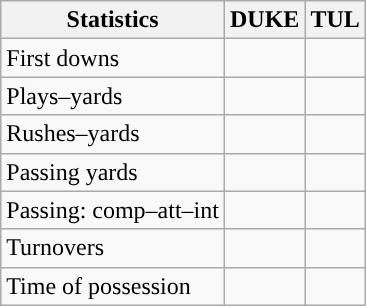<table class="wikitable" style="float:left">
<tr>
<th>Statistics</th>
<th>DUKE</th>
<th>TUL</th>
</tr>
<tr>
<td>First downs</td>
<td></td>
<td></td>
</tr>
<tr>
<td>Plays–yards</td>
<td></td>
<td></td>
</tr>
<tr>
<td>Rushes–yards</td>
<td></td>
<td></td>
</tr>
<tr>
<td>Passing yards</td>
<td></td>
<td></td>
</tr>
<tr>
<td>Passing: comp–att–int</td>
<td></td>
<td></td>
</tr>
<tr>
<td>Turnovers</td>
<td></td>
<td></td>
</tr>
<tr>
<td>Time of possession</td>
<td></td>
<td></td>
</tr>
</table>
